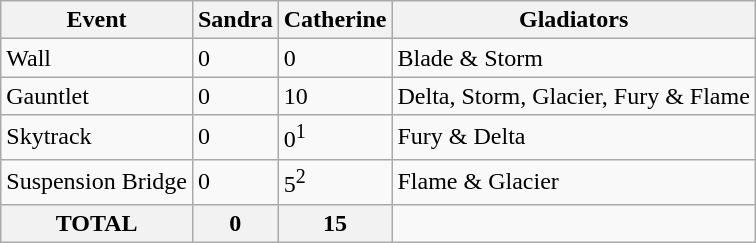<table class="wikitable">
<tr>
<th>Event</th>
<th>Sandra</th>
<th>Catherine</th>
<th>Gladiators</th>
</tr>
<tr>
<td>Wall</td>
<td>0</td>
<td>0</td>
<td>Blade & Storm</td>
</tr>
<tr>
<td>Gauntlet</td>
<td>0</td>
<td>10</td>
<td>Delta, Storm, Glacier, Fury & Flame</td>
</tr>
<tr>
<td>Skytrack</td>
<td>0</td>
<td>0<sup>1</sup></td>
<td>Fury & Delta</td>
</tr>
<tr>
<td>Suspension Bridge</td>
<td>0</td>
<td>5<sup>2</sup></td>
<td>Flame & Glacier</td>
</tr>
<tr>
<th>TOTAL</th>
<th>0</th>
<th>15</th>
</tr>
</table>
